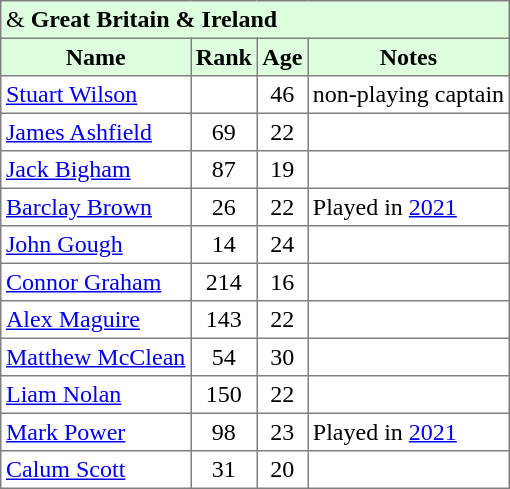<table border="1" cellpadding="3" style="border-collapse: collapse;">
<tr style="background:#ddffdd;">
<td colspan=4> &  <strong>Great Britain & Ireland</strong></td>
</tr>
<tr style="background:#ddffdd;">
<th>Name</th>
<th>Rank</th>
<th>Age</th>
<th>Notes</th>
</tr>
<tr>
<td> <a href='#'>Stuart Wilson</a></td>
<td></td>
<td align=center>46</td>
<td>non-playing captain</td>
</tr>
<tr>
<td> <a href='#'>James Ashfield</a></td>
<td align=center>69</td>
<td align=center>22</td>
<td></td>
</tr>
<tr>
<td> <a href='#'>Jack Bigham</a></td>
<td align=center>87</td>
<td align=center>19</td>
<td></td>
</tr>
<tr>
<td> <a href='#'>Barclay Brown</a></td>
<td align=center>26</td>
<td align=center>22</td>
<td>Played in <a href='#'>2021</a></td>
</tr>
<tr>
<td> <a href='#'>John Gough</a></td>
<td align=center>14</td>
<td align=center>24</td>
<td></td>
</tr>
<tr>
<td> <a href='#'>Connor Graham</a></td>
<td align=center>214</td>
<td align=center>16</td>
<td></td>
</tr>
<tr>
<td> <a href='#'>Alex Maguire</a></td>
<td align=center>143</td>
<td align=center>22</td>
<td></td>
</tr>
<tr>
<td> <a href='#'>Matthew McClean</a></td>
<td align=center>54</td>
<td align=center>30</td>
<td></td>
</tr>
<tr>
<td> <a href='#'>Liam Nolan</a></td>
<td align=center>150</td>
<td align=center>22</td>
<td></td>
</tr>
<tr>
<td> <a href='#'>Mark Power</a></td>
<td align=center>98</td>
<td align=center>23</td>
<td>Played in <a href='#'>2021</a></td>
</tr>
<tr>
<td> <a href='#'>Calum Scott</a></td>
<td align=center>31</td>
<td align=center>20</td>
<td></td>
</tr>
</table>
